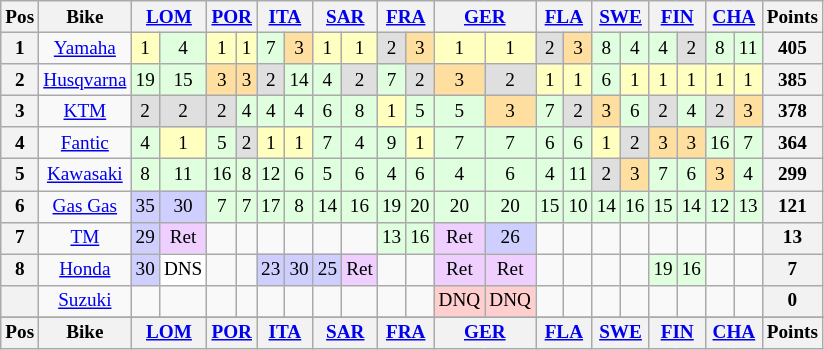<table class="wikitable" style="font-size: 80%; text-align:center">
<tr valign="top">
<th valign="middle">Pos</th>
<th valign="middle">Bike</th>
<th colspan=2><a href='#'>LOM</a><br></th>
<th colspan=2><a href='#'>POR</a><br></th>
<th colspan=2><a href='#'>ITA</a><br></th>
<th colspan=2><a href='#'>SAR</a><br></th>
<th colspan=2><a href='#'>FRA</a><br></th>
<th colspan=2><a href='#'>GER</a><br></th>
<th colspan=2><a href='#'>FLA</a><br></th>
<th colspan=2><a href='#'>SWE</a><br></th>
<th colspan=2><a href='#'>FIN</a><br></th>
<th colspan=2><a href='#'>CHA</a><br></th>
<th valign="middle">Points</th>
</tr>
<tr>
<th>1</th>
<td><a href='#'>Yamaha</a></td>
<td style="background:#ffffbf;">1</td>
<td style="background:#dfffdf;">4</td>
<td style="background:#ffffbf;">1</td>
<td style="background:#ffffbf;">1</td>
<td style="background:#dfffdf;">7</td>
<td style="background:#ffdf9f;">3</td>
<td style="background:#ffffbf;">1</td>
<td style="background:#ffffbf;">1</td>
<td style="background:#dfdfdf;">2</td>
<td style="background:#ffdf9f;">3</td>
<td style="background:#ffffbf;">1</td>
<td style="background:#ffffbf;">1</td>
<td style="background:#dfdfdf;">2</td>
<td style="background:#ffdf9f;">3</td>
<td style="background:#dfffdf;">8</td>
<td style="background:#dfffdf;">4</td>
<td style="background:#dfffdf;">4</td>
<td style="background:#dfdfdf;">2</td>
<td style="background:#dfffdf;">8</td>
<td style="background:#dfffdf;">11</td>
<th>405</th>
</tr>
<tr>
<th>2</th>
<td><a href='#'>Husqvarna</a></td>
<td style="background:#dfffdf;">19</td>
<td style="background:#dfffdf;">15</td>
<td style="background:#ffdf9f;">3</td>
<td style="background:#ffdf9f;">3</td>
<td style="background:#dfdfdf;">2</td>
<td style="background:#dfffdf;">14</td>
<td style="background:#dfffdf;">4</td>
<td style="background:#dfdfdf;">2</td>
<td style="background:#dfffdf;">7</td>
<td style="background:#dfdfdf;">2</td>
<td style="background:#ffdf9f;">3</td>
<td style="background:#dfdfdf;">2</td>
<td style="background:#ffffbf;">1</td>
<td style="background:#ffffbf;">1</td>
<td style="background:#dfffdf;">6</td>
<td style="background:#ffffbf;">1</td>
<td style="background:#ffffbf;">1</td>
<td style="background:#ffffbf;">1</td>
<td style="background:#ffffbf;">1</td>
<td style="background:#ffffbf;">1</td>
<th>385</th>
</tr>
<tr>
<th>3</th>
<td><a href='#'>KTM</a></td>
<td style="background:#dfdfdf;">2</td>
<td style="background:#dfdfdf;">2</td>
<td style="background:#dfdfdf;">2</td>
<td style="background:#dfffdf;">4</td>
<td style="background:#dfffdf;">4</td>
<td style="background:#dfffdf;">4</td>
<td style="background:#dfffdf;">6</td>
<td style="background:#dfffdf;">8</td>
<td style="background:#ffffbf;">1</td>
<td style="background:#dfffdf;">5</td>
<td style="background:#dfffdf;">5</td>
<td style="background:#ffdf9f;">3</td>
<td style="background:#dfffdf;">7</td>
<td style="background:#dfdfdf;">2</td>
<td style="background:#ffdf9f;">3</td>
<td style="background:#dfffdf;">6</td>
<td style="background:#dfdfdf;">2</td>
<td style="background:#dfffdf;">4</td>
<td style="background:#dfdfdf;">2</td>
<td style="background:#ffdf9f;">3</td>
<th>378</th>
</tr>
<tr>
<th>4</th>
<td><a href='#'>Fantic</a></td>
<td style="background:#dfffdf;">4</td>
<td style="background:#ffffbf;">1</td>
<td style="background:#dfffdf;">5</td>
<td style="background:#dfdfdf;">2</td>
<td style="background:#ffffbf;">1</td>
<td style="background:#ffffbf;">1</td>
<td style="background:#dfffdf;">7</td>
<td style="background:#dfffdf;">4</td>
<td style="background:#dfffdf;">9</td>
<td style="background:#ffffbf;">1</td>
<td style="background:#dfffdf;">7</td>
<td style="background:#dfffdf;">7</td>
<td style="background:#dfffdf;">6</td>
<td style="background:#dfffdf;">6</td>
<td style="background:#ffffbf;">1</td>
<td style="background:#dfdfdf;">2</td>
<td style="background:#ffdf9f;">3</td>
<td style="background:#ffdf9f;">3</td>
<td style="background:#dfffdf;">16</td>
<td style="background:#dfffdf;">7</td>
<th>364</th>
</tr>
<tr>
<th>5</th>
<td><a href='#'>Kawasaki</a></td>
<td style="background:#dfffdf;">8</td>
<td style="background:#dfffdf;">11</td>
<td style="background:#dfffdf;">16</td>
<td style="background:#dfffdf;">8</td>
<td style="background:#dfffdf;">12</td>
<td style="background:#dfffdf;">6</td>
<td style="background:#dfffdf;">5</td>
<td style="background:#dfffdf;">6</td>
<td style="background:#dfffdf;">4</td>
<td style="background:#dfffdf;">6</td>
<td style="background:#dfffdf;">4</td>
<td style="background:#dfffdf;">6</td>
<td style="background:#dfffdf;">4</td>
<td style="background:#dfffdf;">11</td>
<td style="background:#dfdfdf;">2</td>
<td style="background:#ffdf9f;">3</td>
<td style="background:#dfffdf;">7</td>
<td style="background:#dfffdf;">6</td>
<td style="background:#ffdf9f;">3</td>
<td style="background:#dfffdf;">4</td>
<th>299</th>
</tr>
<tr>
<th>6</th>
<td><a href='#'>Gas Gas</a></td>
<td style="background:#cfcfff;">35</td>
<td style="background:#cfcfff;">30</td>
<td style="background:#dfffdf;">7</td>
<td style="background:#dfffdf;">7</td>
<td style="background:#dfffdf;">17</td>
<td style="background:#dfffdf;">8</td>
<td style="background:#dfffdf;">14</td>
<td style="background:#dfffdf;">16</td>
<td style="background:#dfffdf;">19</td>
<td style="background:#dfffdf;">20</td>
<td style="background:#dfffdf;">20</td>
<td style="background:#dfffdf;">20</td>
<td style="background:#dfffdf;">15</td>
<td style="background:#dfffdf;">10</td>
<td style="background:#dfffdf;">14</td>
<td style="background:#dfffdf;">16</td>
<td style="background:#dfffdf;">15</td>
<td style="background:#dfffdf;">14</td>
<td style="background:#dfffdf;">12</td>
<td style="background:#dfffdf;">13</td>
<th>121</th>
</tr>
<tr>
<th>7</th>
<td><a href='#'>TM</a></td>
<td style="background:#cfcfff;">29</td>
<td style="background:#efcfff;">Ret</td>
<td></td>
<td></td>
<td></td>
<td></td>
<td></td>
<td></td>
<td style="background:#dfffdf;">13</td>
<td style="background:#dfffdf;">16</td>
<td style="background:#efcfff;">Ret</td>
<td style="background:#cfcfff;">26</td>
<td></td>
<td></td>
<td></td>
<td></td>
<td></td>
<td></td>
<td></td>
<td></td>
<th>13</th>
</tr>
<tr>
<th>8</th>
<td><a href='#'>Honda</a></td>
<td style="background:#cfcfff;">30</td>
<td style="background:#ffffff;">DNS</td>
<td></td>
<td></td>
<td style="background:#cfcfff;">23</td>
<td style="background:#cfcfff;">30</td>
<td style="background:#cfcfff;">25</td>
<td style="background:#efcfff;">Ret</td>
<td></td>
<td></td>
<td style="background:#efcfff;">Ret</td>
<td style="background:#efcfff;">Ret</td>
<td></td>
<td></td>
<td></td>
<td></td>
<td style="background:#dfffdf;">19</td>
<td style="background:#dfffdf;">16</td>
<td></td>
<td></td>
<th>7</th>
</tr>
<tr>
<th></th>
<td><a href='#'>Suzuki</a></td>
<td></td>
<td></td>
<td></td>
<td></td>
<td></td>
<td></td>
<td></td>
<td></td>
<td></td>
<td></td>
<td style="background:#ffcfcf;">DNQ</td>
<td style="background:#ffcfcf;">DNQ</td>
<td></td>
<td></td>
<td></td>
<td></td>
<td></td>
<td></td>
<td></td>
<td></td>
<th>0</th>
</tr>
<tr>
</tr>
<tr valign="top">
<th valign="middle">Pos</th>
<th valign="middle">Bike</th>
<th colspan=2><a href='#'>LOM</a><br></th>
<th colspan=2><a href='#'>POR</a><br></th>
<th colspan=2><a href='#'>ITA</a><br></th>
<th colspan=2><a href='#'>SAR</a><br></th>
<th colspan=2><a href='#'>FRA</a><br></th>
<th colspan=2><a href='#'>GER</a><br></th>
<th colspan=2><a href='#'>FLA</a><br></th>
<th colspan=2><a href='#'>SWE</a><br></th>
<th colspan=2><a href='#'>FIN</a><br></th>
<th colspan=2><a href='#'>CHA</a><br></th>
<th valign="middle">Points</th>
</tr>
</table>
